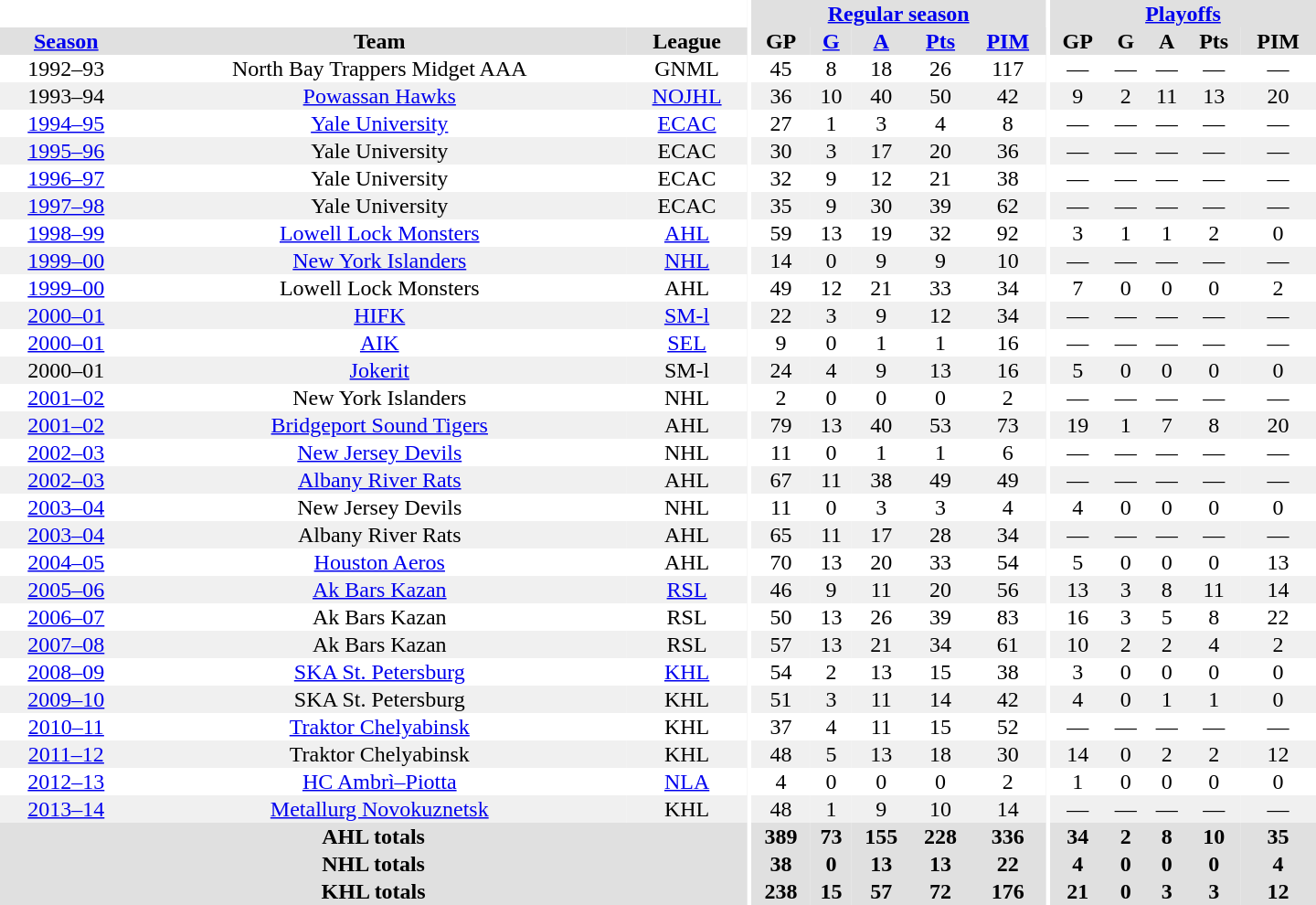<table border="0" cellpadding="1" cellspacing="0" style="text-align:center; width:60em">
<tr bgcolor="#e0e0e0">
<th colspan="3" bgcolor="#ffffff"></th>
<th rowspan="99" bgcolor="#ffffff"></th>
<th colspan="5"><a href='#'>Regular season</a></th>
<th rowspan="99" bgcolor="#ffffff"></th>
<th colspan="5"><a href='#'>Playoffs</a></th>
</tr>
<tr bgcolor="#e0e0e0">
<th><a href='#'>Season</a></th>
<th>Team</th>
<th>League</th>
<th>GP</th>
<th><a href='#'>G</a></th>
<th><a href='#'>A</a></th>
<th><a href='#'>Pts</a></th>
<th><a href='#'>PIM</a></th>
<th>GP</th>
<th>G</th>
<th>A</th>
<th>Pts</th>
<th>PIM</th>
</tr>
<tr>
<td>1992–93</td>
<td>North Bay Trappers Midget AAA</td>
<td>GNML</td>
<td>45</td>
<td>8</td>
<td>18</td>
<td>26</td>
<td>117</td>
<td>—</td>
<td>—</td>
<td>—</td>
<td>—</td>
<td>—</td>
</tr>
<tr bgcolor="#f0f0f0">
<td>1993–94</td>
<td><a href='#'>Powassan Hawks</a></td>
<td><a href='#'>NOJHL</a></td>
<td>36</td>
<td>10</td>
<td>40</td>
<td>50</td>
<td>42</td>
<td>9</td>
<td>2</td>
<td>11</td>
<td>13</td>
<td>20</td>
</tr>
<tr>
<td><a href='#'>1994–95</a></td>
<td><a href='#'>Yale University</a></td>
<td><a href='#'>ECAC</a></td>
<td>27</td>
<td>1</td>
<td>3</td>
<td>4</td>
<td>8</td>
<td>—</td>
<td>—</td>
<td>—</td>
<td>—</td>
<td>—</td>
</tr>
<tr bgcolor="#f0f0f0">
<td><a href='#'>1995–96</a></td>
<td>Yale University</td>
<td>ECAC</td>
<td>30</td>
<td>3</td>
<td>17</td>
<td>20</td>
<td>36</td>
<td>—</td>
<td>—</td>
<td>—</td>
<td>—</td>
<td>—</td>
</tr>
<tr>
<td><a href='#'>1996–97</a></td>
<td>Yale University</td>
<td>ECAC</td>
<td>32</td>
<td>9</td>
<td>12</td>
<td>21</td>
<td>38</td>
<td>—</td>
<td>—</td>
<td>—</td>
<td>—</td>
<td>—</td>
</tr>
<tr bgcolor="#f0f0f0">
<td><a href='#'>1997–98</a></td>
<td>Yale University</td>
<td>ECAC</td>
<td>35</td>
<td>9</td>
<td>30</td>
<td>39</td>
<td>62</td>
<td>—</td>
<td>—</td>
<td>—</td>
<td>—</td>
<td>—</td>
</tr>
<tr>
<td><a href='#'>1998–99</a></td>
<td><a href='#'>Lowell Lock Monsters</a></td>
<td><a href='#'>AHL</a></td>
<td>59</td>
<td>13</td>
<td>19</td>
<td>32</td>
<td>92</td>
<td>3</td>
<td>1</td>
<td>1</td>
<td>2</td>
<td>0</td>
</tr>
<tr bgcolor="#f0f0f0">
<td><a href='#'>1999–00</a></td>
<td><a href='#'>New York Islanders</a></td>
<td><a href='#'>NHL</a></td>
<td>14</td>
<td>0</td>
<td>9</td>
<td>9</td>
<td>10</td>
<td>—</td>
<td>—</td>
<td>—</td>
<td>—</td>
<td>—</td>
</tr>
<tr>
<td><a href='#'>1999–00</a></td>
<td>Lowell Lock Monsters</td>
<td>AHL</td>
<td>49</td>
<td>12</td>
<td>21</td>
<td>33</td>
<td>34</td>
<td>7</td>
<td>0</td>
<td>0</td>
<td>0</td>
<td>2</td>
</tr>
<tr bgcolor="#f0f0f0">
<td><a href='#'>2000–01</a></td>
<td><a href='#'>HIFK</a></td>
<td><a href='#'>SM-l</a></td>
<td>22</td>
<td>3</td>
<td>9</td>
<td>12</td>
<td>34</td>
<td>—</td>
<td>—</td>
<td>—</td>
<td>—</td>
<td>—</td>
</tr>
<tr>
<td><a href='#'>2000–01</a></td>
<td><a href='#'>AIK</a></td>
<td><a href='#'>SEL</a></td>
<td>9</td>
<td>0</td>
<td>1</td>
<td>1</td>
<td>16</td>
<td>—</td>
<td>—</td>
<td>—</td>
<td>—</td>
<td>—</td>
</tr>
<tr bgcolor="#f0f0f0">
<td>2000–01</td>
<td><a href='#'>Jokerit</a></td>
<td>SM-l</td>
<td>24</td>
<td>4</td>
<td>9</td>
<td>13</td>
<td>16</td>
<td>5</td>
<td>0</td>
<td>0</td>
<td>0</td>
<td>0</td>
</tr>
<tr>
<td><a href='#'>2001–02</a></td>
<td>New York Islanders</td>
<td>NHL</td>
<td>2</td>
<td>0</td>
<td>0</td>
<td>0</td>
<td>2</td>
<td>—</td>
<td>—</td>
<td>—</td>
<td>—</td>
<td>—</td>
</tr>
<tr bgcolor="#f0f0f0">
<td><a href='#'>2001–02</a></td>
<td><a href='#'>Bridgeport Sound Tigers</a></td>
<td>AHL</td>
<td>79</td>
<td>13</td>
<td>40</td>
<td>53</td>
<td>73</td>
<td>19</td>
<td>1</td>
<td>7</td>
<td>8</td>
<td>20</td>
</tr>
<tr>
<td><a href='#'>2002–03</a></td>
<td><a href='#'>New Jersey Devils</a></td>
<td>NHL</td>
<td>11</td>
<td>0</td>
<td>1</td>
<td>1</td>
<td>6</td>
<td>—</td>
<td>—</td>
<td>—</td>
<td>—</td>
<td>—</td>
</tr>
<tr bgcolor="#f0f0f0">
<td><a href='#'>2002–03</a></td>
<td><a href='#'>Albany River Rats</a></td>
<td>AHL</td>
<td>67</td>
<td>11</td>
<td>38</td>
<td>49</td>
<td>49</td>
<td>—</td>
<td>—</td>
<td>—</td>
<td>—</td>
<td>—</td>
</tr>
<tr>
<td><a href='#'>2003–04</a></td>
<td>New Jersey Devils</td>
<td>NHL</td>
<td>11</td>
<td>0</td>
<td>3</td>
<td>3</td>
<td>4</td>
<td>4</td>
<td>0</td>
<td>0</td>
<td>0</td>
<td>0</td>
</tr>
<tr bgcolor="#f0f0f0">
<td><a href='#'>2003–04</a></td>
<td>Albany River Rats</td>
<td>AHL</td>
<td>65</td>
<td>11</td>
<td>17</td>
<td>28</td>
<td>34</td>
<td>—</td>
<td>—</td>
<td>—</td>
<td>—</td>
<td>—</td>
</tr>
<tr>
<td><a href='#'>2004–05</a></td>
<td><a href='#'>Houston Aeros</a></td>
<td>AHL</td>
<td>70</td>
<td>13</td>
<td>20</td>
<td>33</td>
<td>54</td>
<td>5</td>
<td>0</td>
<td>0</td>
<td>0</td>
<td>13</td>
</tr>
<tr bgcolor="#f0f0f0">
<td><a href='#'>2005–06</a></td>
<td><a href='#'>Ak Bars Kazan</a></td>
<td><a href='#'>RSL</a></td>
<td>46</td>
<td>9</td>
<td>11</td>
<td>20</td>
<td>56</td>
<td>13</td>
<td>3</td>
<td>8</td>
<td>11</td>
<td>14</td>
</tr>
<tr>
<td><a href='#'>2006–07</a></td>
<td>Ak Bars Kazan</td>
<td>RSL</td>
<td>50</td>
<td>13</td>
<td>26</td>
<td>39</td>
<td>83</td>
<td>16</td>
<td>3</td>
<td>5</td>
<td>8</td>
<td>22</td>
</tr>
<tr bgcolor="#f0f0f0">
<td><a href='#'>2007–08</a></td>
<td>Ak Bars Kazan</td>
<td>RSL</td>
<td>57</td>
<td>13</td>
<td>21</td>
<td>34</td>
<td>61</td>
<td>10</td>
<td>2</td>
<td>2</td>
<td>4</td>
<td>2</td>
</tr>
<tr>
<td><a href='#'>2008–09</a></td>
<td><a href='#'>SKA St. Petersburg</a></td>
<td><a href='#'>KHL</a></td>
<td>54</td>
<td>2</td>
<td>13</td>
<td>15</td>
<td>38</td>
<td>3</td>
<td>0</td>
<td>0</td>
<td>0</td>
<td>0</td>
</tr>
<tr bgcolor="#f0f0f0">
<td><a href='#'>2009–10</a></td>
<td>SKA St. Petersburg</td>
<td>KHL</td>
<td>51</td>
<td>3</td>
<td>11</td>
<td>14</td>
<td>42</td>
<td>4</td>
<td>0</td>
<td>1</td>
<td>1</td>
<td>0</td>
</tr>
<tr>
<td><a href='#'>2010–11</a></td>
<td><a href='#'>Traktor Chelyabinsk</a></td>
<td>KHL</td>
<td>37</td>
<td>4</td>
<td>11</td>
<td>15</td>
<td>52</td>
<td>—</td>
<td>—</td>
<td>—</td>
<td>—</td>
<td>—</td>
</tr>
<tr bgcolor="#f0f0f0">
<td><a href='#'>2011–12</a></td>
<td>Traktor Chelyabinsk</td>
<td>KHL</td>
<td>48</td>
<td>5</td>
<td>13</td>
<td>18</td>
<td>30</td>
<td>14</td>
<td>0</td>
<td>2</td>
<td>2</td>
<td>12</td>
</tr>
<tr>
<td><a href='#'>2012–13</a></td>
<td><a href='#'>HC Ambrì–Piotta</a></td>
<td><a href='#'>NLA</a></td>
<td>4</td>
<td>0</td>
<td>0</td>
<td>0</td>
<td>2</td>
<td>1</td>
<td>0</td>
<td>0</td>
<td>0</td>
<td>0</td>
</tr>
<tr bgcolor="#f0f0f0">
<td><a href='#'>2013–14</a></td>
<td><a href='#'>Metallurg Novokuznetsk</a></td>
<td>KHL</td>
<td>48</td>
<td>1</td>
<td>9</td>
<td>10</td>
<td>14</td>
<td>—</td>
<td>—</td>
<td>—</td>
<td>—</td>
<td>—</td>
</tr>
<tr bgcolor="#e0e0e0">
<th colspan="3">AHL totals</th>
<th>389</th>
<th>73</th>
<th>155</th>
<th>228</th>
<th>336</th>
<th>34</th>
<th>2</th>
<th>8</th>
<th>10</th>
<th>35</th>
</tr>
<tr bgcolor="#e0e0e0">
<th colspan="3">NHL totals</th>
<th>38</th>
<th>0</th>
<th>13</th>
<th>13</th>
<th>22</th>
<th>4</th>
<th>0</th>
<th>0</th>
<th>0</th>
<th>4</th>
</tr>
<tr bgcolor="#e0e0e0">
<th colspan="3">KHL totals</th>
<th>238</th>
<th>15</th>
<th>57</th>
<th>72</th>
<th>176</th>
<th>21</th>
<th>0</th>
<th>3</th>
<th>3</th>
<th>12</th>
</tr>
</table>
